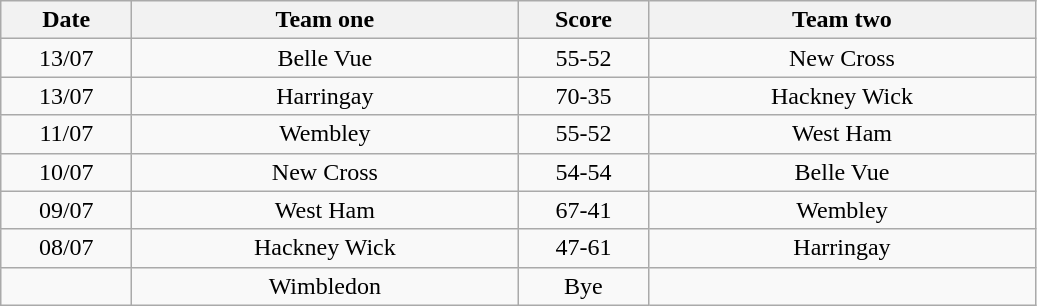<table class="wikitable" style="text-align: center">
<tr>
<th width=80>Date</th>
<th width=250>Team one</th>
<th width=80>Score</th>
<th width=250>Team two</th>
</tr>
<tr>
<td>13/07</td>
<td>Belle Vue</td>
<td>55-52</td>
<td>New Cross</td>
</tr>
<tr>
<td>13/07</td>
<td>Harringay</td>
<td>70-35</td>
<td>Hackney Wick</td>
</tr>
<tr>
<td>11/07</td>
<td>Wembley</td>
<td>55-52</td>
<td>West Ham</td>
</tr>
<tr>
<td>10/07</td>
<td>New Cross</td>
<td>54-54</td>
<td>Belle Vue</td>
</tr>
<tr>
<td>09/07</td>
<td>West Ham</td>
<td>67-41</td>
<td>Wembley</td>
</tr>
<tr>
<td>08/07</td>
<td>Hackney Wick</td>
<td>47-61</td>
<td>Harringay</td>
</tr>
<tr>
<td></td>
<td>Wimbledon</td>
<td>Bye</td>
<td></td>
</tr>
</table>
